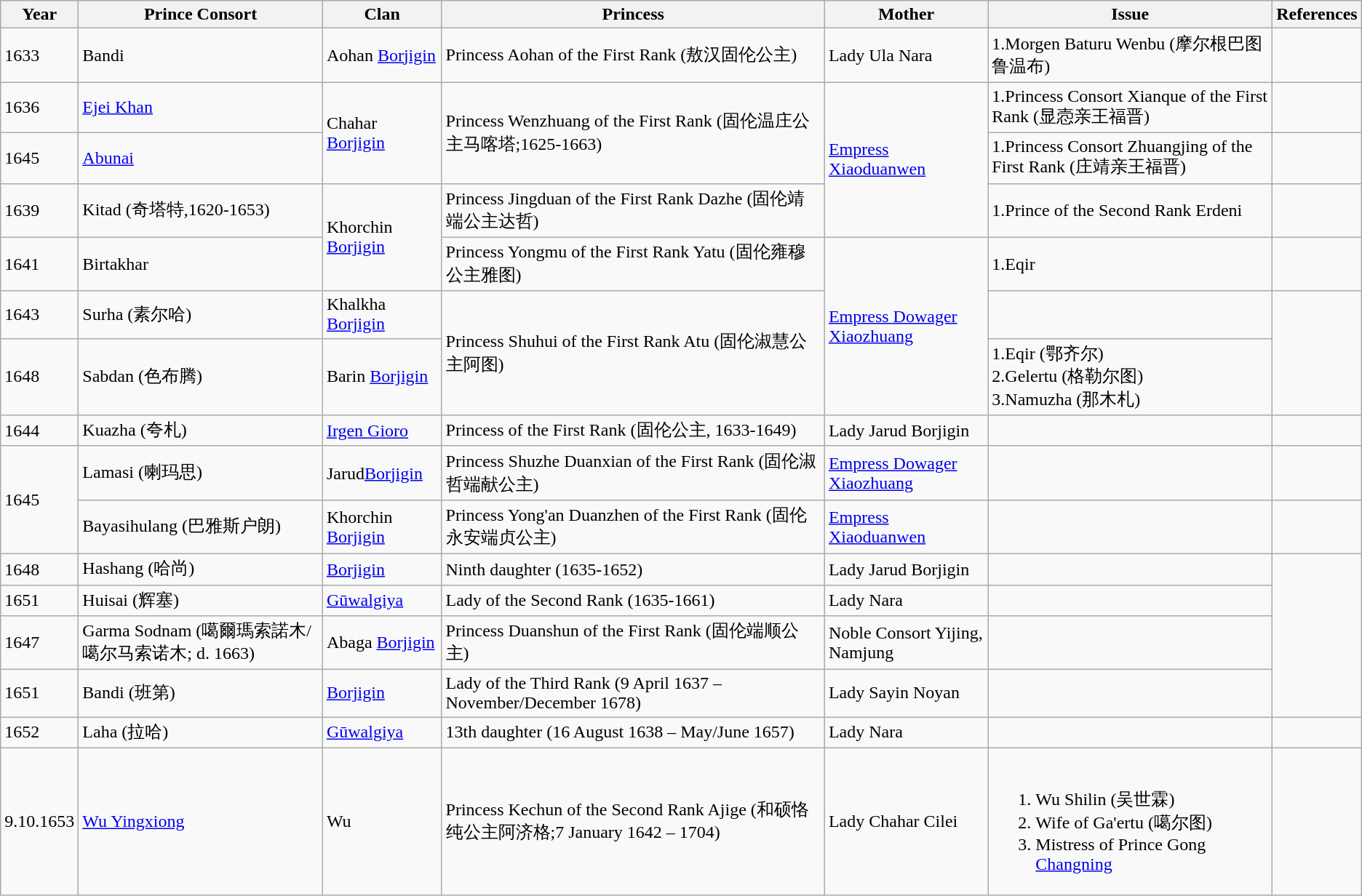<table class="wikitable">
<tr>
<th>Year</th>
<th>Prince Consort</th>
<th>Clan</th>
<th>Princess</th>
<th>Mother</th>
<th>Issue</th>
<th>References</th>
</tr>
<tr>
<td>1633</td>
<td>Bandi</td>
<td>Aohan <a href='#'>Borjigin</a></td>
<td>Princess Aohan of the First Rank (敖汉固伦公主)</td>
<td>Lady Ula Nara</td>
<td>1.Morgen Baturu Wenbu (摩尔根巴图鲁温布)</td>
<td></td>
</tr>
<tr>
<td>1636</td>
<td><a href='#'>Ejei Khan</a></td>
<td rowspan="2">Chahar <a href='#'>Borjigin</a></td>
<td rowspan="2">Princess Wenzhuang of the First Rank (固伦温庄公主马喀塔;1625-1663)</td>
<td rowspan="3"><a href='#'>Empress Xiaoduanwen</a></td>
<td>1.Princess Consort Xianque of the First Rank (显悫亲王福晋)</td>
<td></td>
</tr>
<tr>
<td>1645</td>
<td><a href='#'>Abunai</a></td>
<td>1.Princess Consort Zhuangjing of the First Rank (庄靖亲王福晋)</td>
<td></td>
</tr>
<tr>
<td>1639</td>
<td>Kitad (奇塔特,1620-1653)</td>
<td rowspan="2">Khorchin <a href='#'>Borjigin</a></td>
<td>Princess Jingduan of the First Rank Dazhe (固伦靖端公主达哲)</td>
<td>1.Prince of the Second Rank Erdeni</td>
<td></td>
</tr>
<tr>
<td>1641</td>
<td>Birtakhar</td>
<td>Princess Yongmu of the First Rank Yatu (固伦雍穆公主雅图)</td>
<td rowspan="3"><a href='#'>Empress Dowager Xiaozhuang</a></td>
<td>1.Eqir</td>
<td></td>
</tr>
<tr>
<td>1643</td>
<td>Surha (素尔哈)</td>
<td>Khalkha <a href='#'>Borjigin</a></td>
<td rowspan="2">Princess Shuhui of the First Rank Atu (固伦淑慧公主阿图)</td>
<td></td>
<td rowspan="2"></td>
</tr>
<tr>
<td>1648</td>
<td>Sabdan (色布腾)</td>
<td>Barin <a href='#'>Borjigin</a></td>
<td>1.Eqir (鄂齐尔)<br>2.Gelertu (格勒尔图)<br>3.Namuzha (那木札)</td>
</tr>
<tr>
<td>1644</td>
<td>Kuazha (夸札)</td>
<td><a href='#'>Irgen Gioro</a></td>
<td>Princess of the First Rank (固伦公主, 1633-1649)</td>
<td>Lady Jarud Borjigin</td>
<td></td>
<td></td>
</tr>
<tr>
<td rowspan="2">1645</td>
<td>Lamasi (喇玛思)</td>
<td>Jarud<a href='#'>Borjigin</a></td>
<td>Princess Shuzhe Duanxian of the First Rank (固伦淑哲端献公主)</td>
<td><a href='#'>Empress Dowager Xiaozhuang</a></td>
<td></td>
<td></td>
</tr>
<tr>
<td>Bayasihulang (巴雅斯户朗)</td>
<td>Khorchin <a href='#'>Borjigin</a></td>
<td>Princess Yong'an Duanzhen of the First Rank (固伦永安端贞公主)</td>
<td><a href='#'>Empress Xiaoduanwen</a></td>
<td></td>
<td></td>
</tr>
<tr>
<td>1648</td>
<td>Hashang (哈尚)</td>
<td><a href='#'>Borjigin</a></td>
<td>Ninth daughter (1635-1652)</td>
<td>Lady Jarud Borjigin</td>
<td></td>
<td rowspan="4"></td>
</tr>
<tr>
<td>1651</td>
<td>Huisai (辉塞)</td>
<td><a href='#'>Gūwalgiya</a></td>
<td>Lady of the Second Rank (1635-1661)</td>
<td>Lady Nara</td>
<td></td>
</tr>
<tr>
<td>1647</td>
<td>Garma Sodnam (噶爾瑪索諾木/噶尔马索诺木; d. 1663)</td>
<td>Abaga <a href='#'>Borjigin</a></td>
<td>Princess Duanshun of the First Rank (固伦端顺公主)</td>
<td>Noble Consort Yijing, Namjung</td>
<td></td>
</tr>
<tr>
<td>1651</td>
<td>Bandi (班第)</td>
<td><a href='#'>Borjigin</a></td>
<td>Lady of the Third Rank (9 April 1637 – November/December 1678)</td>
<td>Lady Sayin Noyan</td>
<td></td>
</tr>
<tr>
<td>1652</td>
<td>Laha (拉哈)</td>
<td><a href='#'>Gūwalgiya</a></td>
<td>13th daughter (16 August 1638 – May/June 1657)</td>
<td>Lady Nara</td>
<td></td>
<td></td>
</tr>
<tr>
<td>9.10.1653</td>
<td><a href='#'>Wu Yingxiong</a></td>
<td>Wu</td>
<td>Princess Kechun of the Second Rank Ajige (和硕恪纯公主阿济格;7 January 1642 – 1704)</td>
<td>Lady Chahar Cilei</td>
<td><br><ol><li>Wu Shilin (吴世霖)</li><li>Wife of Ga'ertu (噶尔图)</li><li>Mistress of Prince Gong <a href='#'>Changning</a></li></ol></td>
<td></td>
</tr>
</table>
